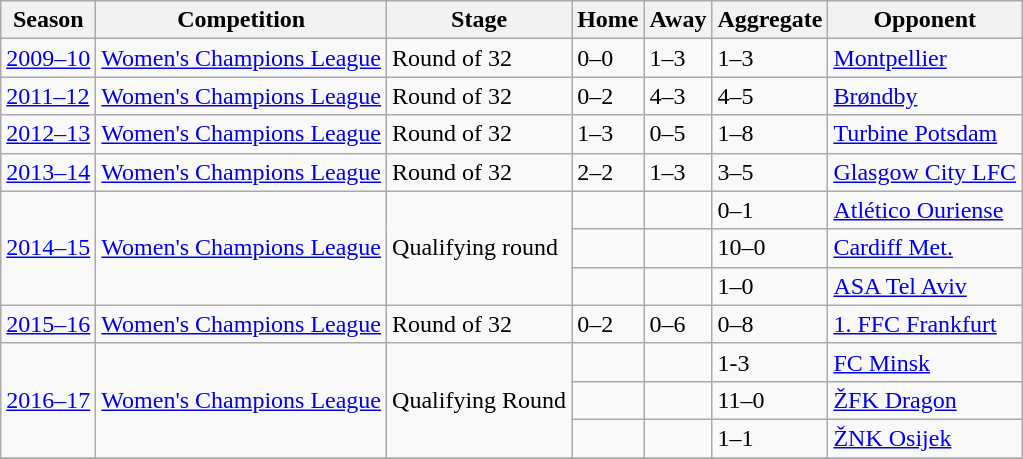<table class="wikitable">
<tr>
<th>Season</th>
<th>Competition</th>
<th>Stage</th>
<th>Home</th>
<th>Away</th>
<th>Aggregate</th>
<th>Opponent</th>
</tr>
<tr>
<td><a href='#'>2009–10</a></td>
<td><a href='#'>Women's Champions League</a></td>
<td>Round of 32</td>
<td>0–0</td>
<td>1–3</td>
<td>1–3</td>
<td> <a href='#'>Montpellier</a></td>
</tr>
<tr>
<td><a href='#'>2011–12</a></td>
<td><a href='#'>Women's Champions League</a></td>
<td>Round of 32</td>
<td>0–2</td>
<td>4–3</td>
<td>4–5</td>
<td> <a href='#'>Brøndby</a></td>
</tr>
<tr>
<td><a href='#'>2012–13</a></td>
<td><a href='#'>Women's Champions League</a></td>
<td>Round of 32</td>
<td>1–3</td>
<td>0–5</td>
<td>1–8</td>
<td> <a href='#'>Turbine Potsdam</a></td>
</tr>
<tr>
<td><a href='#'>2013–14</a></td>
<td><a href='#'>Women's Champions League</a></td>
<td>Round of 32</td>
<td>2–2</td>
<td>1–3</td>
<td>3–5</td>
<td> <a href='#'>Glasgow City LFC</a></td>
</tr>
<tr>
<td rowspan=3><a href='#'>2014–15</a></td>
<td rowspan=3><a href='#'>Women's Champions League</a></td>
<td rowspan=3>Qualifying round</td>
<td></td>
<td></td>
<td>0–1</td>
<td> <a href='#'>Atlético Ouriense</a></td>
</tr>
<tr>
<td></td>
<td></td>
<td>10–0</td>
<td> <a href='#'>Cardiff Met.</a></td>
</tr>
<tr>
<td></td>
<td></td>
<td>1–0</td>
<td> <a href='#'>ASA Tel Aviv</a></td>
</tr>
<tr>
<td><a href='#'>2015–16</a></td>
<td><a href='#'>Women's Champions League</a></td>
<td>Round of 32</td>
<td>0–2</td>
<td>0–6</td>
<td>0–8</td>
<td> <a href='#'>1. FFC Frankfurt</a></td>
</tr>
<tr>
<td rowspan=3><a href='#'>2016–17</a></td>
<td rowspan=3><a href='#'>Women's Champions League</a></td>
<td rowspan=3>Qualifying Round</td>
<td></td>
<td></td>
<td>1-3</td>
<td> <a href='#'>FC Minsk</a></td>
</tr>
<tr>
<td></td>
<td></td>
<td>11–0</td>
<td> <a href='#'>ŽFK Dragon</a></td>
</tr>
<tr>
<td></td>
<td></td>
<td>1–1</td>
<td> <a href='#'>ŽNK Osijek</a></td>
</tr>
<tr>
</tr>
</table>
